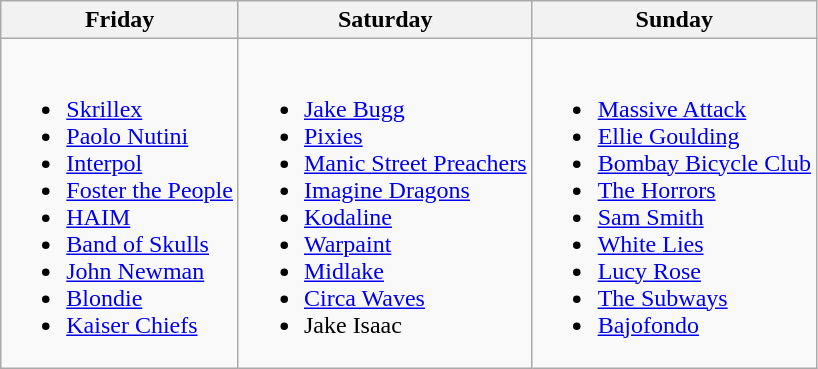<table class="wikitable">
<tr>
<th>Friday</th>
<th>Saturday</th>
<th>Sunday</th>
</tr>
<tr valign="top">
<td><br><ul><li><a href='#'>Skrillex</a></li><li><a href='#'>Paolo Nutini</a></li><li><a href='#'>Interpol</a></li><li><a href='#'>Foster the People</a></li><li><a href='#'>HAIM</a></li><li><a href='#'>Band of Skulls</a></li><li><a href='#'>John Newman</a></li><li><a href='#'>Blondie</a></li><li><a href='#'>Kaiser Chiefs</a></li></ul></td>
<td><br><ul><li><a href='#'>Jake Bugg</a></li><li><a href='#'>Pixies</a></li><li><a href='#'>Manic Street Preachers</a></li><li><a href='#'>Imagine Dragons</a></li><li><a href='#'>Kodaline</a></li><li><a href='#'>Warpaint</a></li><li><a href='#'>Midlake</a></li><li><a href='#'>Circa Waves</a></li><li>Jake Isaac</li></ul></td>
<td><br><ul><li><a href='#'>Massive Attack</a></li><li><a href='#'>Ellie Goulding</a></li><li><a href='#'>Bombay Bicycle Club</a></li><li><a href='#'>The Horrors</a></li><li><a href='#'>Sam Smith</a></li><li><a href='#'>White Lies</a></li><li><a href='#'>Lucy Rose</a></li><li><a href='#'>The Subways</a></li><li><a href='#'>Bajofondo</a></li></ul></td>
</tr>
</table>
